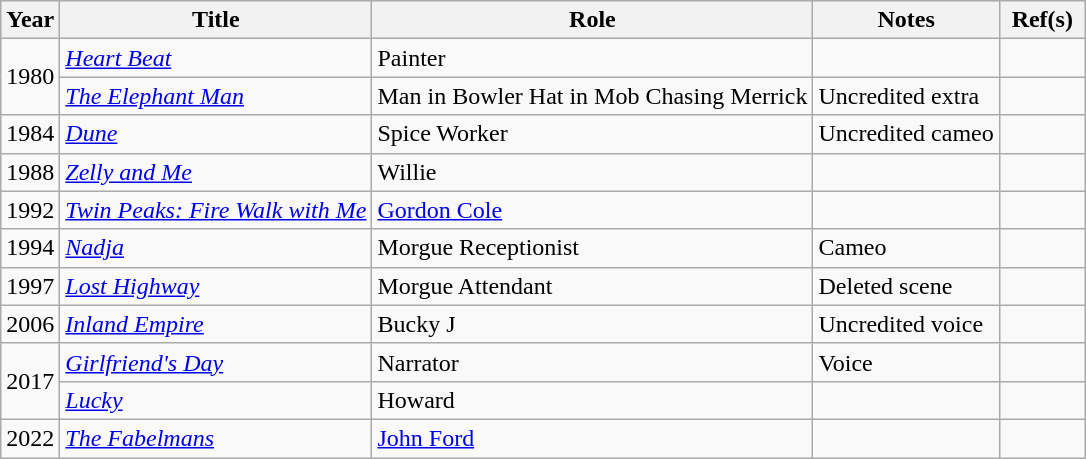<table class="wikitable plainrowheaders">
<tr>
<th scope="col">Year</th>
<th scope="col">Title</th>
<th scope="col">Role</th>
<th scope="col">Notes</th>
<th scope="col" style="width:50px;">Ref(s)</th>
</tr>
<tr>
<td rowspan=2>1980</td>
<td><em><a href='#'>Heart Beat</a></em></td>
<td>Painter</td>
<td></td>
<td style="text-align:center;"></td>
</tr>
<tr>
<td><em><a href='#'>The Elephant Man</a></em></td>
<td>Man in Bowler Hat in Mob Chasing Merrick</td>
<td>Uncredited extra</td>
<td></td>
</tr>
<tr>
<td>1984</td>
<td><em><a href='#'>Dune</a></em></td>
<td>Spice Worker</td>
<td>Uncredited cameo</td>
<td style="text-align:center;"></td>
</tr>
<tr>
<td>1988</td>
<td><em><a href='#'>Zelly and Me</a></em></td>
<td>Willie</td>
<td></td>
<td style="text-align:center;"></td>
</tr>
<tr>
<td>1992</td>
<td><em><a href='#'>Twin Peaks: Fire Walk with Me</a></em></td>
<td><a href='#'>Gordon Cole</a></td>
<td></td>
<td style="text-align:center;"></td>
</tr>
<tr>
<td>1994</td>
<td><em><a href='#'>Nadja</a></em></td>
<td>Morgue Receptionist</td>
<td>Cameo</td>
<td style="text-align:center;"></td>
</tr>
<tr>
<td>1997</td>
<td><em><a href='#'>Lost Highway</a></em></td>
<td>Morgue Attendant</td>
<td>Deleted scene</td>
<td></td>
</tr>
<tr>
<td>2006</td>
<td><em><a href='#'>Inland Empire</a></em></td>
<td>Bucky J</td>
<td>Uncredited voice</td>
<td style="text-align:center;"></td>
</tr>
<tr>
<td rowspan="2">2017</td>
<td><em><a href='#'>Girlfriend's Day</a></em></td>
<td>Narrator</td>
<td>Voice</td>
<td style="text-align:center;"></td>
</tr>
<tr>
<td><em><a href='#'>Lucky</a></em></td>
<td>Howard</td>
<td></td>
<td style="text-align:center;"></td>
</tr>
<tr>
<td>2022</td>
<td><em><a href='#'>The Fabelmans</a></em></td>
<td><a href='#'>John Ford</a></td>
<td></td>
<td></td>
</tr>
</table>
